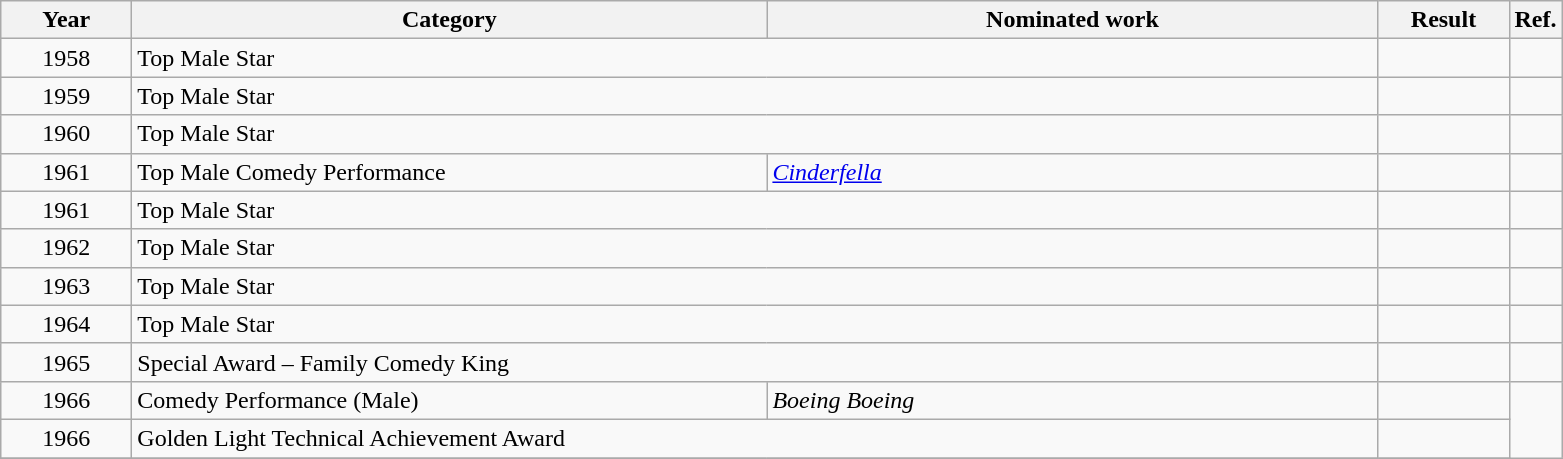<table class=wikitable>
<tr>
<th scope="col" style="width:5em;">Year</th>
<th scope="col" style="width:26em;">Category</th>
<th scope="col" style="width:25em;">Nominated work</th>
<th scope="col" style="width:5em;">Result</th>
<th>Ref.</th>
</tr>
<tr>
<td style="text-align:center;">1958</td>
<td colspan=2>Top Male Star</td>
<td></td>
<td></td>
</tr>
<tr>
<td style="text-align:center;">1959</td>
<td colspan=2>Top Male Star</td>
<td></td>
<td></td>
</tr>
<tr>
<td style="text-align:center;">1960</td>
<td colspan=2>Top Male Star</td>
<td></td>
<td></td>
</tr>
<tr>
<td style="text-align:center;">1961</td>
<td>Top Male Comedy Performance</td>
<td><em><a href='#'>Cinderfella</a></em></td>
<td></td>
<td></td>
</tr>
<tr>
<td style="text-align:center;">1961</td>
<td colspan=2>Top Male Star</td>
<td></td>
<td></td>
</tr>
<tr>
<td style="text-align:center;">1962</td>
<td colspan=2>Top Male Star</td>
<td></td>
<td></td>
</tr>
<tr>
<td style="text-align:center;">1963</td>
<td colspan=2>Top Male Star</td>
<td></td>
<td></td>
</tr>
<tr>
<td style="text-align:center;">1964</td>
<td colspan=2>Top Male Star</td>
<td></td>
<td></td>
</tr>
<tr>
<td style="text-align:center;">1965</td>
<td colspan=2>Special Award – Family Comedy King</td>
<td></td>
<td></td>
</tr>
<tr>
<td style="text-align:center;">1966</td>
<td>Comedy Performance (Male)</td>
<td><em>Boeing Boeing</em></td>
<td></td>
</tr>
<tr>
<td style="text-align:center;">1966</td>
<td colspan=2>Golden Light Technical Achievement Award</td>
<td></td>
</tr>
<tr>
</tr>
</table>
